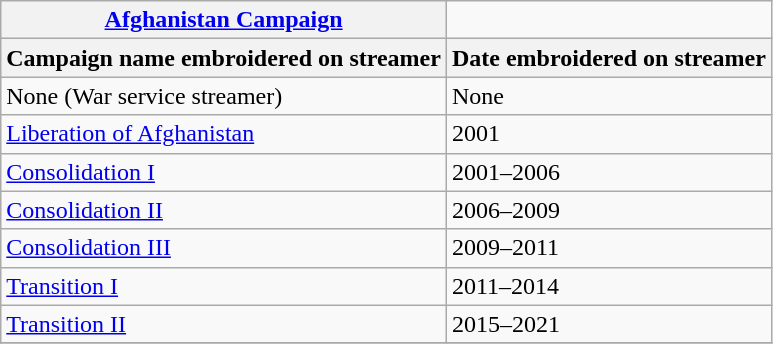<table class="wikitable">
<tr>
<th><a href='#'>Afghanistan Campaign</a></th>
<td colspan="2"></td>
</tr>
<tr>
<th>Campaign name embroidered on streamer</th>
<th>Date embroidered on streamer</th>
</tr>
<tr>
<td>None (War service streamer)</td>
<td>None</td>
</tr>
<tr>
<td><a href='#'>Liberation of Afghanistan</a></td>
<td>2001</td>
</tr>
<tr>
<td><a href='#'>Consolidation I</a></td>
<td>2001–2006</td>
</tr>
<tr>
<td><a href='#'>Consolidation II</a></td>
<td>2006–2009</td>
</tr>
<tr>
<td><a href='#'>Consolidation III</a></td>
<td>2009–2011</td>
</tr>
<tr>
<td><a href='#'>Transition I</a></td>
<td>2011–2014</td>
</tr>
<tr>
<td><a href='#'>Transition II</a></td>
<td>2015–2021</td>
</tr>
<tr>
</tr>
</table>
